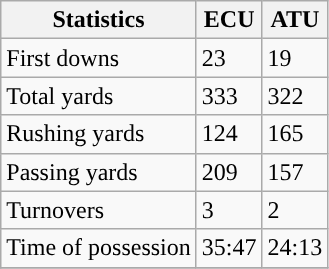<table class="wikitable" style="float: left;">
<tr>
<th>Statistics</th>
<th>ECU</th>
<th>ATU</th>
</tr>
<tr>
<td>First downs</td>
<td>23</td>
<td>19</td>
</tr>
<tr>
<td>Total yards</td>
<td>333</td>
<td>322</td>
</tr>
<tr>
<td>Rushing yards</td>
<td>124</td>
<td>165</td>
</tr>
<tr>
<td>Passing yards</td>
<td>209</td>
<td>157</td>
</tr>
<tr>
<td>Turnovers</td>
<td>3</td>
<td>2</td>
</tr>
<tr>
<td>Time of possession</td>
<td>35:47</td>
<td>24:13</td>
</tr>
<tr>
</tr>
</table>
